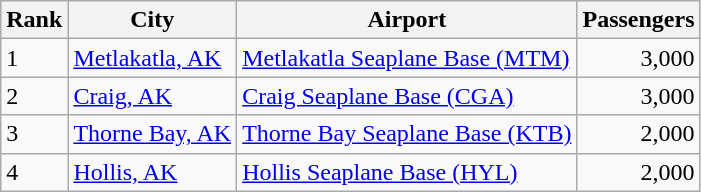<table class="wikitable">
<tr>
<th>Rank</th>
<th>City</th>
<th>Airport</th>
<th>Passengers</th>
</tr>
<tr>
<td>1</td>
<td><a href='#'>Metlakatla, AK</a></td>
<td><a href='#'>Metlakatla Seaplane Base (MTM)</a></td>
<td align=right>3,000</td>
</tr>
<tr>
<td>2</td>
<td><a href='#'>Craig, AK</a></td>
<td><a href='#'>Craig Seaplane Base (CGA)</a></td>
<td align=right>3,000</td>
</tr>
<tr>
<td>3</td>
<td><a href='#'>Thorne Bay, AK</a></td>
<td><a href='#'>Thorne Bay Seaplane Base (KTB)</a></td>
<td align=right>2,000</td>
</tr>
<tr>
<td>4</td>
<td><a href='#'>Hollis, AK</a></td>
<td><a href='#'>Hollis Seaplane Base (HYL)</a></td>
<td align=right>2,000</td>
</tr>
</table>
